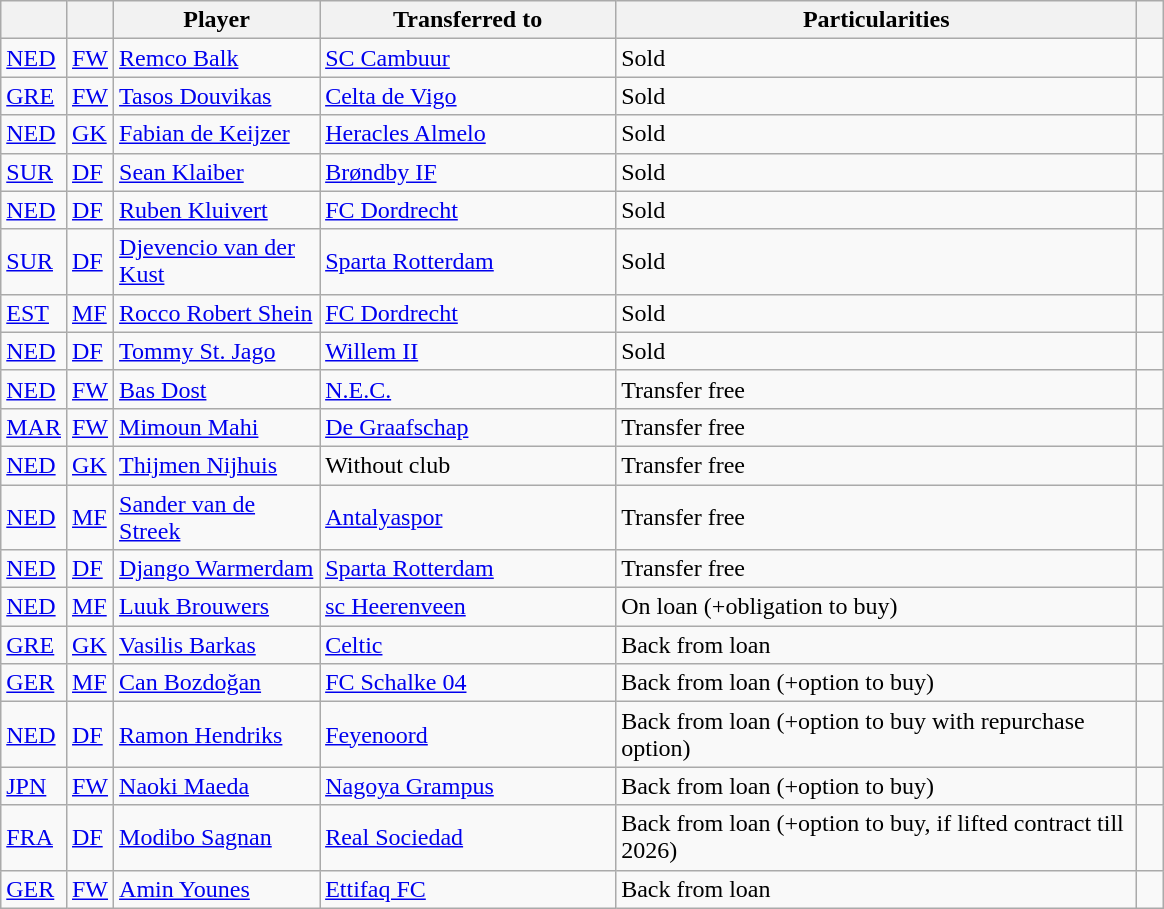<table class="wikitable plainrowheaders sortable">
<tr>
<th></th>
<th></th>
<th style="width: 130px;">Player</th>
<th style="width: 190px;">Transferred to</th>
<th style="width: 340px;">Particularities</th>
<th style="width: 10px;"></th>
</tr>
<tr>
<td><strong></strong> <a href='#'>NED</a></td>
<td><a href='#'>FW</a></td>
<td><a href='#'>Remco Balk</a></td>
<td> <a href='#'>SC Cambuur</a></td>
<td>Sold</td>
<td></td>
</tr>
<tr>
<td><strong></strong> <a href='#'>GRE</a></td>
<td><a href='#'>FW</a></td>
<td><a href='#'>Tasos Douvikas</a></td>
<td> <a href='#'>Celta de Vigo</a></td>
<td>Sold</td>
<td></td>
</tr>
<tr>
<td><strong></strong> <a href='#'>NED</a></td>
<td><a href='#'>GK</a></td>
<td><a href='#'>Fabian de Keijzer</a></td>
<td><strong></strong> <a href='#'>Heracles Almelo</a></td>
<td>Sold</td>
<td></td>
</tr>
<tr>
<td><strong></strong> <a href='#'>SUR</a></td>
<td><a href='#'>DF</a></td>
<td><a href='#'>Sean Klaiber</a></td>
<td> <a href='#'>Brøndby IF</a></td>
<td>Sold</td>
<td></td>
</tr>
<tr>
<td><strong></strong> <a href='#'>NED</a></td>
<td><a href='#'>DF</a></td>
<td><a href='#'>Ruben Kluivert</a></td>
<td> <a href='#'>FC Dordrecht</a></td>
<td>Sold</td>
<td></td>
</tr>
<tr>
<td><strong></strong> <a href='#'>SUR</a></td>
<td><a href='#'>DF</a></td>
<td><a href='#'>Djevencio van der Kust</a></td>
<td><strong></strong> <a href='#'>Sparta Rotterdam</a></td>
<td>Sold</td>
<td></td>
</tr>
<tr>
<td><strong></strong> <a href='#'>EST</a></td>
<td><a href='#'>MF</a></td>
<td><a href='#'>Rocco Robert Shein</a></td>
<td> <a href='#'>FC Dordrecht</a></td>
<td>Sold</td>
<td></td>
</tr>
<tr>
<td><strong></strong> <a href='#'>NED</a></td>
<td><a href='#'>DF</a></td>
<td><a href='#'>Tommy St. Jago</a></td>
<td> <a href='#'>Willem II</a></td>
<td>Sold</td>
<td></td>
</tr>
<tr>
<td><strong></strong> <a href='#'>NED</a></td>
<td><a href='#'>FW</a></td>
<td><a href='#'>Bas Dost</a></td>
<td> <a href='#'>N.E.C.</a></td>
<td>Transfer free</td>
<td></td>
</tr>
<tr>
<td><strong></strong> <a href='#'>MAR</a></td>
<td><a href='#'>FW</a></td>
<td><a href='#'>Mimoun Mahi</a></td>
<td> <a href='#'>De Graafschap</a></td>
<td>Transfer free</td>
<td></td>
</tr>
<tr>
<td><strong></strong> <a href='#'>NED</a></td>
<td><a href='#'>GK</a></td>
<td><a href='#'>Thijmen Nijhuis</a></td>
<td><strong></strong> Without club</td>
<td>Transfer free</td>
<td></td>
</tr>
<tr>
<td><strong></strong> <a href='#'>NED</a></td>
<td><a href='#'>MF</a></td>
<td><a href='#'>Sander van de Streek</a></td>
<td><strong></strong> <a href='#'>Antalyaspor</a></td>
<td>Transfer free</td>
<td></td>
</tr>
<tr>
<td><strong></strong> <a href='#'>NED</a></td>
<td><a href='#'>DF</a></td>
<td><a href='#'>Django Warmerdam</a></td>
<td><strong></strong> <a href='#'>Sparta Rotterdam</a></td>
<td>Transfer free</td>
<td></td>
</tr>
<tr>
<td><strong></strong> <a href='#'>NED</a></td>
<td><a href='#'>MF</a></td>
<td><a href='#'>Luuk Brouwers</a></td>
<td><strong></strong> <a href='#'>sc Heerenveen</a></td>
<td>On loan (+obligation to buy)</td>
<td></td>
</tr>
<tr>
<td><strong></strong> <a href='#'>GRE</a></td>
<td><a href='#'>GK</a></td>
<td><a href='#'>Vasilis Barkas</a></td>
<td><strong></strong> <a href='#'>Celtic</a></td>
<td>Back from loan</td>
<td></td>
</tr>
<tr>
<td><strong></strong> <a href='#'>GER</a></td>
<td><a href='#'>MF</a></td>
<td><a href='#'>Can Bozdoğan</a></td>
<td><strong></strong> <a href='#'>FC Schalke 04</a></td>
<td>Back from loan (+option to buy)</td>
<td></td>
</tr>
<tr>
<td><strong></strong> <a href='#'>NED</a></td>
<td><a href='#'>DF</a></td>
<td><a href='#'>Ramon Hendriks</a></td>
<td><strong></strong> <a href='#'>Feyenoord</a></td>
<td>Back from loan (+option to buy with repurchase option)</td>
<td></td>
</tr>
<tr>
<td><strong></strong> <a href='#'>JPN</a></td>
<td><a href='#'>FW</a></td>
<td><a href='#'>Naoki Maeda</a></td>
<td><strong></strong> <a href='#'>Nagoya Grampus</a></td>
<td>Back from loan (+option to buy)</td>
<td></td>
</tr>
<tr>
<td><strong></strong> <a href='#'>FRA</a></td>
<td><a href='#'>DF</a></td>
<td><a href='#'>Modibo Sagnan</a></td>
<td><strong></strong> <a href='#'>Real Sociedad</a></td>
<td>Back from loan (+option to buy, if lifted contract till 2026)</td>
<td></td>
</tr>
<tr>
<td><strong></strong> <a href='#'>GER</a></td>
<td><a href='#'>FW</a></td>
<td><a href='#'>Amin Younes</a></td>
<td><strong></strong> <a href='#'>Ettifaq FC</a></td>
<td>Back from loan</td>
<td></td>
</tr>
</table>
